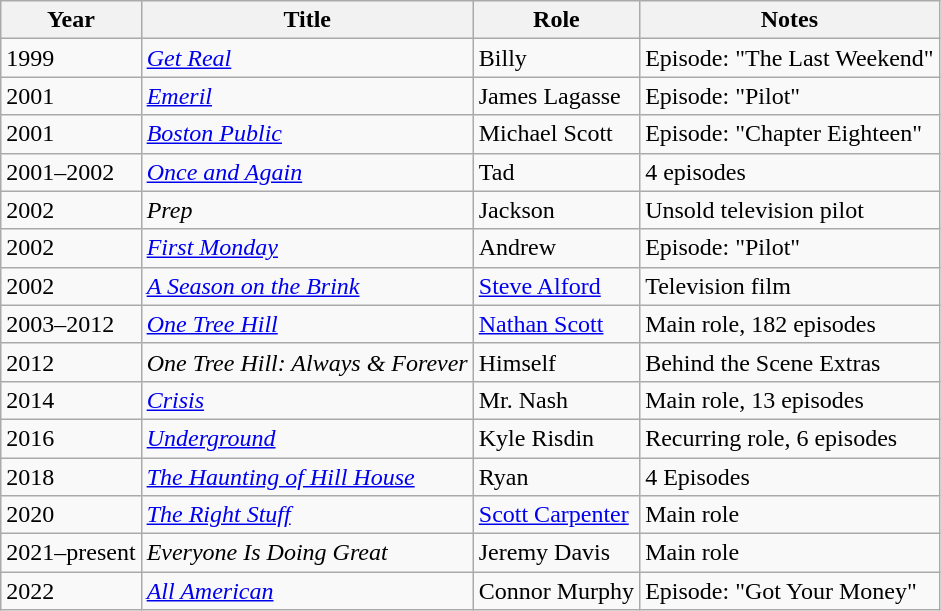<table class="wikitable sortable">
<tr>
<th>Year</th>
<th>Title</th>
<th>Role</th>
<th class="unsortable">Notes</th>
</tr>
<tr>
<td>1999</td>
<td><em><a href='#'>Get Real</a></em></td>
<td>Billy</td>
<td>Episode: "The Last Weekend"</td>
</tr>
<tr>
<td>2001</td>
<td><em><a href='#'>Emeril</a></em></td>
<td>James Lagasse</td>
<td>Episode: "Pilot"</td>
</tr>
<tr>
<td>2001</td>
<td><em><a href='#'>Boston Public</a></em></td>
<td>Michael Scott</td>
<td>Episode: "Chapter Eighteen"</td>
</tr>
<tr>
<td>2001–2002</td>
<td><em><a href='#'>Once and Again</a></em></td>
<td>Tad</td>
<td>4 episodes</td>
</tr>
<tr>
<td>2002</td>
<td><em>Prep</em></td>
<td>Jackson</td>
<td>Unsold television pilot</td>
</tr>
<tr>
<td>2002</td>
<td><em><a href='#'>First Monday</a></em></td>
<td>Andrew</td>
<td>Episode: "Pilot"</td>
</tr>
<tr>
<td>2002</td>
<td><em><a href='#'>A Season on the Brink</a></em></td>
<td><a href='#'>Steve Alford</a></td>
<td>Television film</td>
</tr>
<tr>
<td>2003–2012</td>
<td><em><a href='#'>One Tree Hill</a></em></td>
<td><a href='#'>Nathan Scott</a></td>
<td>Main role, 182 episodes</td>
</tr>
<tr>
<td>2012</td>
<td><em>One Tree Hill: Always & Forever</em></td>
<td>Himself</td>
<td>Behind the Scene Extras</td>
</tr>
<tr>
<td>2014</td>
<td><em><a href='#'>Crisis</a></em></td>
<td>Mr. Nash</td>
<td>Main role, 13 episodes</td>
</tr>
<tr>
<td>2016</td>
<td><em><a href='#'>Underground</a></em></td>
<td>Kyle Risdin</td>
<td>Recurring role, 6 episodes</td>
</tr>
<tr>
<td>2018</td>
<td><em><a href='#'>The Haunting of Hill House</a></em></td>
<td>Ryan</td>
<td>4 Episodes</td>
</tr>
<tr>
<td>2020</td>
<td><em><a href='#'>The Right Stuff</a></em></td>
<td><a href='#'>Scott Carpenter</a></td>
<td>Main role</td>
</tr>
<tr>
<td>2021–present</td>
<td><em>Everyone Is Doing Great</em></td>
<td>Jeremy Davis</td>
<td>Main role</td>
</tr>
<tr>
<td>2022</td>
<td><em><a href='#'>All American</a></em></td>
<td>Connor Murphy</td>
<td>Episode: "Got Your Money"</td>
</tr>
</table>
